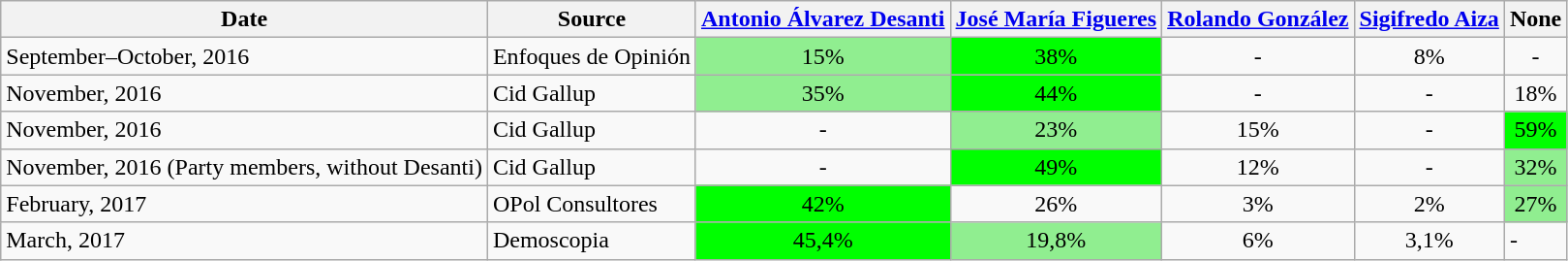<table class="wikitable sortable">
<tr>
<th class="unsortable">Date</th>
<th>Source</th>
<th><a href='#'>Antonio Álvarez Desanti</a></th>
<th><a href='#'>José María Figueres</a></th>
<th><a href='#'>Rolando González</a></th>
<th><a href='#'>Sigifredo Aiza</a></th>
<th>None</th>
</tr>
<tr>
<td>September–October, 2016</td>
<td>Enfoques de Opinión</td>
<td align="center" style="background:lightgreen">15%</td>
<td align="center" style="background:lime">38%</td>
<td align="center">-</td>
<td align="center">8%</td>
<td align="center">-</td>
</tr>
<tr>
<td>November, 2016</td>
<td>Cid Gallup</td>
<td align="center" style="background:lightgreen">35%</td>
<td align="center" style="background:lime">44%</td>
<td align="center">-</td>
<td align="center">-</td>
<td align="center">18%</td>
</tr>
<tr>
<td>November, 2016</td>
<td>Cid Gallup</td>
<td align="center">-</td>
<td align="center" style="background:lightgreen">23%</td>
<td align="center">15%</td>
<td align="center">-</td>
<td align="center" style="background:lime">59%</td>
</tr>
<tr>
<td>November, 2016 (Party members, without Desanti)</td>
<td>Cid Gallup</td>
<td align="center">-</td>
<td align="center" style="background:lime">49%</td>
<td align="center">12%</td>
<td align="center">-</td>
<td align="center" style="background:lightgreen">32%</td>
</tr>
<tr>
<td>February, 2017</td>
<td>OPol Consultores</td>
<td align="center" style="background:lime">42%</td>
<td align="center">26%</td>
<td align="center">3%</td>
<td align="center">2%</td>
<td align="center" style="background:lightgreen">27%</td>
</tr>
<tr>
<td>March, 2017</td>
<td>Demoscopia</td>
<td align="center" style="background:lime">45,4%</td>
<td align="center" style="background:lightgreen">19,8%</td>
<td align="center">6%</td>
<td align="center">3,1%</td>
<td>-</td>
</tr>
</table>
